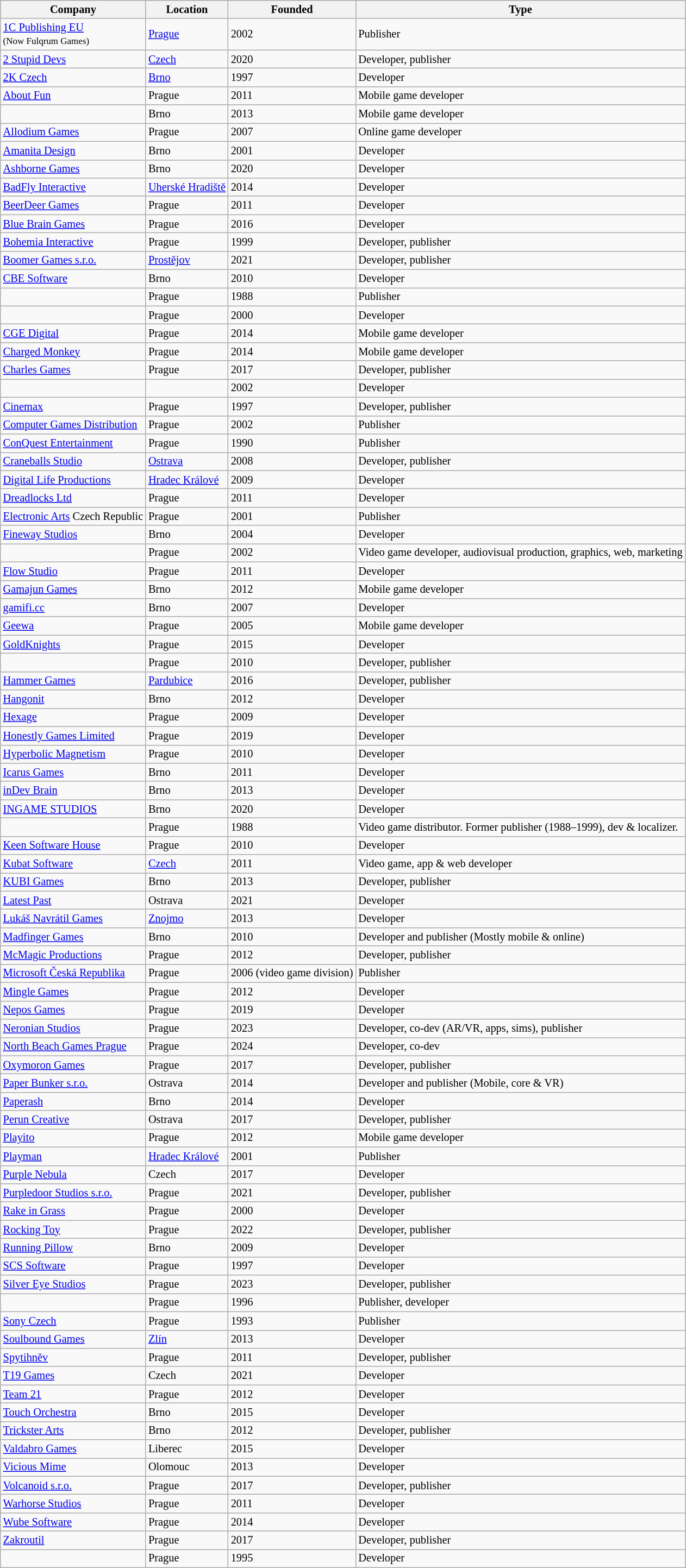<table class="wikitable sortable mw-collapsible" style="font-size:85%">
<tr>
<th>Company</th>
<th>Location</th>
<th>Founded</th>
<th>Type</th>
</tr>
<tr>
<td><a href='#'>1C Publishing EU</a><br><small>(Now Fulqrum Games)</small></td>
<td><a href='#'>Prague</a></td>
<td>2002</td>
<td>Publisher</td>
</tr>
<tr>
<td><a href='#'>2 Stupid Devs</a></td>
<td><a href='#'>Czech</a></td>
<td>2020</td>
<td>Developer, publisher</td>
</tr>
<tr>
<td><a href='#'>2K Czech</a></td>
<td><a href='#'>Brno</a></td>
<td>1997</td>
<td>Developer</td>
</tr>
<tr>
<td><a href='#'>About Fun</a></td>
<td>Prague</td>
<td>2011</td>
<td>Mobile game developer</td>
</tr>
<tr>
<td></td>
<td>Brno</td>
<td>2013</td>
<td>Mobile game developer</td>
</tr>
<tr>
<td><a href='#'>Allodium Games</a></td>
<td>Prague</td>
<td>2007</td>
<td>Online game developer</td>
</tr>
<tr>
<td><a href='#'>Amanita Design</a></td>
<td>Brno</td>
<td>2001</td>
<td>Developer</td>
</tr>
<tr>
<td><a href='#'>Ashborne Games</a></td>
<td>Brno</td>
<td>2020</td>
<td>Developer</td>
</tr>
<tr>
<td><a href='#'>BadFly Interactive</a></td>
<td><a href='#'>Uherské Hradiště</a></td>
<td>2014</td>
<td>Developer</td>
</tr>
<tr>
<td><a href='#'>BeerDeer Games</a></td>
<td>Prague</td>
<td>2011</td>
<td>Developer</td>
</tr>
<tr>
<td><a href='#'>Blue Brain Games</a></td>
<td>Prague</td>
<td>2016</td>
<td>Developer</td>
</tr>
<tr>
<td><a href='#'>Bohemia Interactive</a></td>
<td>Prague</td>
<td>1999</td>
<td>Developer, publisher</td>
</tr>
<tr>
<td><a href='#'>Boomer Games s.r.o.</a></td>
<td><a href='#'>Prostějov</a></td>
<td>2021</td>
<td>Developer, publisher</td>
</tr>
<tr>
<td><a href='#'>CBE Software</a></td>
<td>Brno</td>
<td>2010</td>
<td>Developer</td>
</tr>
<tr>
<td></td>
<td>Prague</td>
<td>1988</td>
<td>Publisher</td>
</tr>
<tr>
<td></td>
<td>Prague</td>
<td>2000</td>
<td>Developer</td>
</tr>
<tr>
<td><a href='#'>CGE Digital</a></td>
<td>Prague</td>
<td>2014</td>
<td>Mobile game developer</td>
</tr>
<tr>
<td><a href='#'>Charged Monkey</a></td>
<td>Prague</td>
<td>2014</td>
<td>Mobile game developer</td>
</tr>
<tr>
<td><a href='#'>Charles Games</a></td>
<td>Prague</td>
<td>2017</td>
<td>Developer, publisher</td>
</tr>
<tr>
<td></td>
<td></td>
<td>2002</td>
<td>Developer</td>
</tr>
<tr>
<td><a href='#'>Cinemax</a></td>
<td>Prague</td>
<td>1997</td>
<td>Developer, publisher</td>
</tr>
<tr>
<td><a href='#'>Computer Games Distribution</a></td>
<td>Prague</td>
<td>2002</td>
<td>Publisher</td>
</tr>
<tr>
<td><a href='#'>ConQuest Entertainment</a></td>
<td>Prague</td>
<td>1990</td>
<td>Publisher</td>
</tr>
<tr>
<td><a href='#'>Craneballs Studio</a></td>
<td><a href='#'>Ostrava</a></td>
<td>2008</td>
<td>Developer, publisher</td>
</tr>
<tr>
<td><a href='#'>Digital Life Productions</a></td>
<td><a href='#'>Hradec Králové</a></td>
<td>2009</td>
<td>Developer</td>
</tr>
<tr>
<td><a href='#'>Dreadlocks Ltd</a></td>
<td>Prague</td>
<td>2011</td>
<td>Developer</td>
</tr>
<tr>
<td><a href='#'>Electronic Arts</a> Czech Republic</td>
<td>Prague</td>
<td>2001</td>
<td>Publisher</td>
</tr>
<tr>
<td><a href='#'>Fineway Studios</a></td>
<td>Brno</td>
<td>2004</td>
<td>Developer</td>
</tr>
<tr>
<td></td>
<td>Prague</td>
<td>2002</td>
<td>Video game developer, audiovisual production, graphics, web, marketing</td>
</tr>
<tr>
<td><a href='#'>Flow Studio</a></td>
<td>Prague</td>
<td>2011</td>
<td>Developer</td>
</tr>
<tr>
<td><a href='#'>Gamajun Games</a></td>
<td>Brno</td>
<td>2012</td>
<td>Mobile game developer</td>
</tr>
<tr>
<td><a href='#'>gamifi.cc</a></td>
<td>Brno</td>
<td>2007</td>
<td>Developer</td>
</tr>
<tr>
<td><a href='#'>Geewa</a></td>
<td>Prague</td>
<td>2005</td>
<td>Mobile game developer</td>
</tr>
<tr>
<td><a href='#'>GoldKnights</a></td>
<td>Prague</td>
<td>2015</td>
<td>Developer</td>
</tr>
<tr>
<td></td>
<td>Prague</td>
<td>2010</td>
<td>Developer, publisher</td>
</tr>
<tr>
<td><a href='#'>Hammer Games</a></td>
<td><a href='#'>Pardubice</a></td>
<td>2016</td>
<td>Developer, publisher</td>
</tr>
<tr>
<td><a href='#'>Hangonit</a></td>
<td>Brno</td>
<td>2012</td>
<td>Developer</td>
</tr>
<tr>
<td><a href='#'>Hexage</a></td>
<td>Prague</td>
<td>2009</td>
<td>Developer</td>
</tr>
<tr>
<td><a href='#'>Honestly Games Limited</a></td>
<td>Prague</td>
<td>2019</td>
<td>Developer</td>
</tr>
<tr>
<td><a href='#'>Hyperbolic Magnetism</a></td>
<td>Prague</td>
<td>2010</td>
<td>Developer</td>
</tr>
<tr>
<td><a href='#'>Icarus Games</a></td>
<td>Brno</td>
<td>2011</td>
<td>Developer</td>
</tr>
<tr>
<td><a href='#'>inDev Brain</a></td>
<td>Brno</td>
<td>2013</td>
<td>Developer</td>
</tr>
<tr>
<td><a href='#'>INGAME STUDIOS</a></td>
<td>Brno</td>
<td>2020</td>
<td>Developer</td>
</tr>
<tr>
<td></td>
<td>Prague</td>
<td>1988</td>
<td>Video game distributor. Former publisher (1988–1999), dev & localizer.</td>
</tr>
<tr>
<td><a href='#'>Keen Software House</a></td>
<td>Prague</td>
<td>2010</td>
<td>Developer</td>
</tr>
<tr>
<td><a href='#'>Kubat Software</a></td>
<td><a href='#'>Czech</a></td>
<td>2011</td>
<td>Video game, app & web developer</td>
</tr>
<tr>
<td><a href='#'>KUBI Games</a></td>
<td>Brno</td>
<td>2013</td>
<td>Developer, publisher</td>
</tr>
<tr>
<td><a href='#'>Latest Past</a></td>
<td>Ostrava</td>
<td>2021</td>
<td>Developer</td>
</tr>
<tr>
<td><a href='#'>Lukáš Navrátil Games</a></td>
<td><a href='#'>Znojmo</a></td>
<td>2013</td>
<td>Developer</td>
</tr>
<tr>
<td><a href='#'>Madfinger Games</a></td>
<td>Brno</td>
<td>2010</td>
<td>Developer and publisher (Mostly mobile & online)</td>
</tr>
<tr>
<td><a href='#'>McMagic Productions</a></td>
<td>Prague</td>
<td>2012</td>
<td>Developer, publisher</td>
</tr>
<tr>
<td><a href='#'>Microsoft Česká Republika</a></td>
<td>Prague</td>
<td>2006 (video game division)</td>
<td>Publisher</td>
</tr>
<tr>
<td><a href='#'>Mingle Games</a></td>
<td>Prague</td>
<td>2012</td>
<td>Developer</td>
</tr>
<tr>
<td><a href='#'>Nepos Games</a></td>
<td>Prague</td>
<td>2019</td>
<td>Developer</td>
</tr>
<tr>
<td><a href='#'>Neronian Studios</a></td>
<td>Prague</td>
<td>2023</td>
<td>Developer, co-dev (AR/VR, apps, sims), publisher</td>
</tr>
<tr>
<td><a href='#'>North Beach Games Prague</a></td>
<td>Prague</td>
<td>2024</td>
<td>Developer, co-dev</td>
</tr>
<tr>
<td><a href='#'>Oxymoron Games</a></td>
<td>Prague</td>
<td>2017</td>
<td>Developer, publisher</td>
</tr>
<tr>
<td><a href='#'>Paper Bunker s.r.o.</a></td>
<td>Ostrava</td>
<td>2014</td>
<td>Developer and publisher (Mobile, core & VR)</td>
</tr>
<tr>
<td><a href='#'>Paperash</a></td>
<td>Brno</td>
<td>2014</td>
<td>Developer</td>
</tr>
<tr>
<td><a href='#'>Perun Creative</a></td>
<td>Ostrava</td>
<td>2017</td>
<td>Developer, publisher</td>
</tr>
<tr>
<td><a href='#'>Playito</a></td>
<td>Prague</td>
<td>2012</td>
<td>Mobile game developer</td>
</tr>
<tr>
<td><a href='#'>Playman</a></td>
<td><a href='#'>Hradec Králové</a></td>
<td>2001</td>
<td>Publisher</td>
</tr>
<tr>
<td><a href='#'>Purple Nebula</a></td>
<td>Czech</td>
<td>2017</td>
<td>Developer</td>
</tr>
<tr>
<td><a href='#'>Purpledoor Studios s.r.o.</a></td>
<td>Prague</td>
<td>2021</td>
<td>Developer, publisher</td>
</tr>
<tr>
<td><a href='#'>Rake in Grass</a></td>
<td>Prague</td>
<td>2000</td>
<td>Developer</td>
</tr>
<tr>
<td><a href='#'>Rocking Toy</a></td>
<td>Prague</td>
<td>2022</td>
<td>Developer, publisher</td>
</tr>
<tr>
<td><a href='#'>Running Pillow</a></td>
<td>Brno</td>
<td>2009</td>
<td>Developer</td>
</tr>
<tr>
<td><a href='#'>SCS Software</a></td>
<td>Prague</td>
<td>1997</td>
<td>Developer</td>
</tr>
<tr>
<td><a href='#'>Silver Eye Studios</a></td>
<td>Prague</td>
<td>2023</td>
<td>Developer, publisher</td>
</tr>
<tr>
<td></td>
<td>Prague</td>
<td>1996</td>
<td>Publisher, developer</td>
</tr>
<tr>
<td><a href='#'>Sony Czech</a></td>
<td>Prague</td>
<td>1993</td>
<td>Publisher</td>
</tr>
<tr>
<td><a href='#'>Soulbound Games</a></td>
<td><a href='#'>Zlín</a></td>
<td>2013</td>
<td>Developer</td>
</tr>
<tr>
<td><a href='#'>Spytihněv</a></td>
<td>Prague</td>
<td>2011</td>
<td>Developer, publisher</td>
</tr>
<tr>
<td><a href='#'>T19 Games</a></td>
<td>Czech</td>
<td>2021</td>
<td>Developer</td>
</tr>
<tr>
<td><a href='#'>Team 21</a></td>
<td>Prague</td>
<td>2012</td>
<td>Developer</td>
</tr>
<tr>
<td><a href='#'>Touch Orchestra</a></td>
<td>Brno</td>
<td>2015</td>
<td>Developer</td>
</tr>
<tr>
<td><a href='#'>Trickster Arts</a></td>
<td>Brno</td>
<td>2012</td>
<td>Developer, publisher</td>
</tr>
<tr>
<td><a href='#'>Valdabro Games</a></td>
<td>Liberec</td>
<td>2015</td>
<td>Developer</td>
</tr>
<tr>
<td><a href='#'>Vicious Mime</a></td>
<td>Olomouc</td>
<td>2013</td>
<td>Developer</td>
</tr>
<tr>
<td><a href='#'>Volcanoid s.r.o.</a></td>
<td>Prague</td>
<td>2017</td>
<td>Developer, publisher</td>
</tr>
<tr>
<td><a href='#'>Warhorse Studios</a></td>
<td>Prague</td>
<td>2011</td>
<td>Developer</td>
</tr>
<tr>
<td><a href='#'>Wube Software</a></td>
<td>Prague</td>
<td>2014</td>
<td>Developer</td>
</tr>
<tr>
<td><a href='#'>Zakroutil</a></td>
<td>Prague</td>
<td>2017</td>
<td>Developer, publisher</td>
</tr>
<tr>
<td></td>
<td>Prague</td>
<td>1995</td>
<td>Developer</td>
</tr>
</table>
